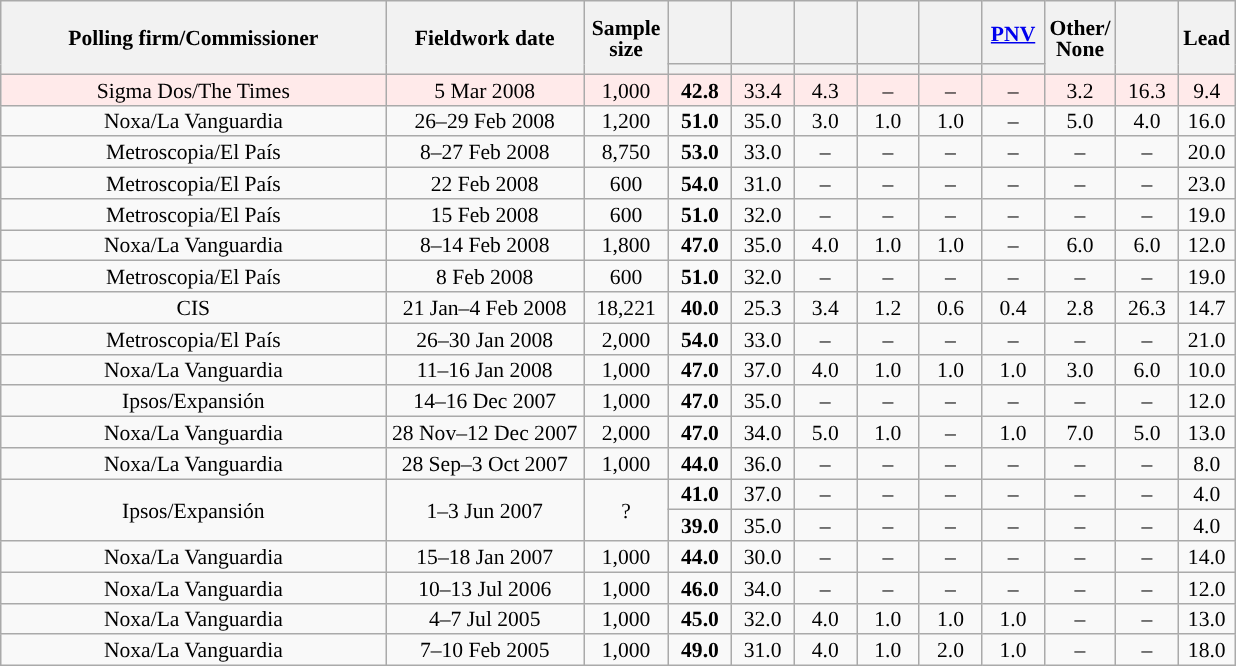<table class="wikitable collapsible collapsed" style="text-align:center; font-size:90%; line-height:14px;">
<tr style="height:42px;">
<th style="width:250px;" rowspan="2">Polling firm/Commissioner</th>
<th style="width:125px;" rowspan="2">Fieldwork date</th>
<th style="width:50px;" rowspan="2">Sample size</th>
<th style="width:35px;"></th>
<th style="width:35px;"></th>
<th style="width:35px;"></th>
<th style="width:35px;"></th>
<th style="width:35px;"></th>
<th style="width:35px;"><a href='#'>PNV</a></th>
<th style="width:35px;" rowspan="2">Other/<br>None</th>
<th style="width:35px;" rowspan="2"></th>
<th style="width:30px;" rowspan="2">Lead</th>
</tr>
<tr>
<th style="color:inherit;background:"></th>
<th style="color:inherit;background:"></th>
<th style="color:inherit;background:"></th>
<th style="color:inherit;background:"></th>
<th style="color:inherit;background:"></th>
<th style="color:inherit;background:"></th>
</tr>
<tr style="background:#FFEAEA;">
<td>Sigma Dos/The Times</td>
<td>5 Mar 2008</td>
<td>1,000</td>
<td><strong>42.8</strong></td>
<td>33.4</td>
<td>4.3</td>
<td>–</td>
<td>–</td>
<td>–</td>
<td>3.2</td>
<td>16.3</td>
<td style="background:">9.4</td>
</tr>
<tr>
<td>Noxa/La Vanguardia</td>
<td>26–29 Feb 2008</td>
<td>1,200</td>
<td><strong>51.0</strong></td>
<td>35.0</td>
<td>3.0</td>
<td>1.0</td>
<td>1.0</td>
<td>–</td>
<td>5.0</td>
<td>4.0</td>
<td style="background:">16.0</td>
</tr>
<tr>
<td>Metroscopia/El País</td>
<td>8–27 Feb 2008</td>
<td>8,750</td>
<td><strong>53.0</strong></td>
<td>33.0</td>
<td>–</td>
<td>–</td>
<td>–</td>
<td>–</td>
<td>–</td>
<td>–</td>
<td style="background:">20.0</td>
</tr>
<tr>
<td>Metroscopia/El País</td>
<td>22 Feb 2008</td>
<td>600</td>
<td><strong>54.0</strong></td>
<td>31.0</td>
<td>–</td>
<td>–</td>
<td>–</td>
<td>–</td>
<td>–</td>
<td>–</td>
<td style="background:">23.0</td>
</tr>
<tr>
<td>Metroscopia/El País</td>
<td>15 Feb 2008</td>
<td>600</td>
<td><strong>51.0</strong></td>
<td>32.0</td>
<td>–</td>
<td>–</td>
<td>–</td>
<td>–</td>
<td>–</td>
<td>–</td>
<td style="background:">19.0</td>
</tr>
<tr>
<td>Noxa/La Vanguardia</td>
<td>8–14 Feb 2008</td>
<td>1,800</td>
<td><strong>47.0</strong></td>
<td>35.0</td>
<td>4.0</td>
<td>1.0</td>
<td>1.0</td>
<td>–</td>
<td>6.0</td>
<td>6.0</td>
<td style="background:">12.0</td>
</tr>
<tr>
<td>Metroscopia/El País</td>
<td>8 Feb 2008</td>
<td>600</td>
<td><strong>51.0</strong></td>
<td>32.0</td>
<td>–</td>
<td>–</td>
<td>–</td>
<td>–</td>
<td>–</td>
<td>–</td>
<td style="background:">19.0</td>
</tr>
<tr>
<td>CIS</td>
<td>21 Jan–4 Feb 2008</td>
<td>18,221</td>
<td><strong>40.0</strong></td>
<td>25.3</td>
<td>3.4</td>
<td>1.2</td>
<td>0.6</td>
<td>0.4</td>
<td>2.8</td>
<td>26.3</td>
<td style="background:">14.7</td>
</tr>
<tr>
<td>Metroscopia/El País</td>
<td>26–30 Jan 2008</td>
<td>2,000</td>
<td><strong>54.0</strong></td>
<td>33.0</td>
<td>–</td>
<td>–</td>
<td>–</td>
<td>–</td>
<td>–</td>
<td>–</td>
<td style="background:">21.0</td>
</tr>
<tr>
<td>Noxa/La Vanguardia</td>
<td>11–16 Jan 2008</td>
<td>1,000</td>
<td><strong>47.0</strong></td>
<td>37.0</td>
<td>4.0</td>
<td>1.0</td>
<td>1.0</td>
<td>1.0</td>
<td>3.0</td>
<td>6.0</td>
<td style="background:">10.0</td>
</tr>
<tr>
<td>Ipsos/Expansión</td>
<td>14–16 Dec 2007</td>
<td>1,000</td>
<td><strong>47.0</strong></td>
<td>35.0</td>
<td>–</td>
<td>–</td>
<td>–</td>
<td>–</td>
<td>–</td>
<td>–</td>
<td style="background:">12.0</td>
</tr>
<tr>
<td>Noxa/La Vanguardia</td>
<td>28 Nov–12 Dec 2007</td>
<td>2,000</td>
<td><strong>47.0</strong></td>
<td>34.0</td>
<td>5.0</td>
<td>1.0</td>
<td>–</td>
<td>1.0</td>
<td>7.0</td>
<td>5.0</td>
<td style="background:">13.0</td>
</tr>
<tr>
<td>Noxa/La Vanguardia</td>
<td>28 Sep–3 Oct 2007</td>
<td>1,000</td>
<td><strong>44.0</strong></td>
<td>36.0</td>
<td>–</td>
<td>–</td>
<td>–</td>
<td>–</td>
<td>–</td>
<td>–</td>
<td style="background:">8.0</td>
</tr>
<tr>
<td rowspan="2">Ipsos/Expansión</td>
<td rowspan="2">1–3 Jun 2007</td>
<td rowspan="2">?</td>
<td><strong>41.0</strong></td>
<td>37.0</td>
<td>–</td>
<td>–</td>
<td>–</td>
<td>–</td>
<td>–</td>
<td>–</td>
<td style="background:">4.0</td>
</tr>
<tr>
<td><strong>39.0</strong></td>
<td>35.0</td>
<td>–</td>
<td>–</td>
<td>–</td>
<td>–</td>
<td>–</td>
<td>–</td>
<td style="background:">4.0</td>
</tr>
<tr>
<td>Noxa/La Vanguardia</td>
<td>15–18 Jan 2007</td>
<td>1,000</td>
<td><strong>44.0</strong></td>
<td>30.0</td>
<td>–</td>
<td>–</td>
<td>–</td>
<td>–</td>
<td>–</td>
<td>–</td>
<td style="background:">14.0</td>
</tr>
<tr>
<td>Noxa/La Vanguardia</td>
<td>10–13 Jul 2006</td>
<td>1,000</td>
<td><strong>46.0</strong></td>
<td>34.0</td>
<td>–</td>
<td>–</td>
<td>–</td>
<td>–</td>
<td>–</td>
<td>–</td>
<td style="background:">12.0</td>
</tr>
<tr>
<td>Noxa/La Vanguardia</td>
<td>4–7 Jul 2005</td>
<td>1,000</td>
<td><strong>45.0</strong></td>
<td>32.0</td>
<td>4.0</td>
<td>1.0</td>
<td>1.0</td>
<td>1.0</td>
<td>–</td>
<td>–</td>
<td style="background:">13.0</td>
</tr>
<tr>
<td>Noxa/La Vanguardia</td>
<td>7–10 Feb 2005</td>
<td>1,000</td>
<td><strong>49.0</strong></td>
<td>31.0</td>
<td>4.0</td>
<td>1.0</td>
<td>2.0</td>
<td>1.0</td>
<td>–</td>
<td>–</td>
<td style="background:">18.0</td>
</tr>
</table>
